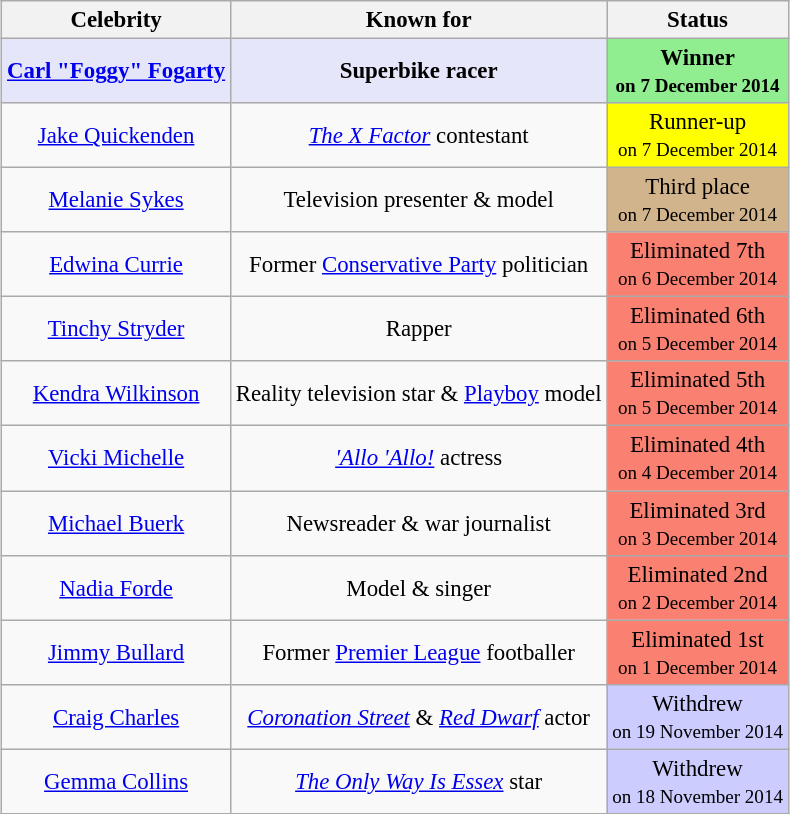<table class=wikitable sortable" style="text-align: center; white-space:nowrap; margin:auto; font-size:95.2%;">
<tr>
<th scope="col">Celebrity</th>
<th scope="col">Known for</th>
<th scope="col">Status</th>
</tr>
<tr>
<td bgcolor=lavender><strong><a href='#'>Carl "Foggy" Fogarty</a></strong></td>
<td bgcolor=lavender><strong>Superbike racer</strong></td>
<td style=background:lightgreen><strong>Winner</strong><br><small><strong>on 7 December 2014</strong></small></td>
</tr>
<tr>
<td><a href='#'>Jake Quickenden</a></td>
<td><em><a href='#'>The X Factor</a></em> contestant</td>
<td style=background:yellow>Runner-up<br><small>on 7 December 2014</small></td>
</tr>
<tr>
<td><a href='#'>Melanie Sykes</a></td>
<td>Television presenter & model</td>
<td style=background:tan>Third place<br><small>on 7 December 2014</small></td>
</tr>
<tr>
<td><a href='#'>Edwina Currie</a></td>
<td>Former <a href='#'>Conservative Party</a> politician</td>
<td style=background:salmon>Eliminated 7th<br><small>on 6 December 2014</small></td>
</tr>
<tr>
<td><a href='#'>Tinchy Stryder</a></td>
<td>Rapper</td>
<td style=background:salmon>Eliminated 6th<br><small>on 5 December 2014</small></td>
</tr>
<tr>
<td><a href='#'>Kendra Wilkinson</a></td>
<td>Reality television star & <a href='#'>Playboy</a> model</td>
<td style=background:salmon>Eliminated 5th<br><small>on 5 December 2014</small></td>
</tr>
<tr>
<td><a href='#'>Vicki Michelle</a></td>
<td><em><a href='#'>'Allo 'Allo!</a></em> actress</td>
<td style=background:salmon>Eliminated 4th<br><small>on 4 December 2014</small></td>
</tr>
<tr>
<td><a href='#'>Michael Buerk</a></td>
<td>Newsreader & war journalist</td>
<td style=background:salmon>Eliminated 3rd<br><small>on 3 December 2014</small></td>
</tr>
<tr>
<td><a href='#'>Nadia Forde</a></td>
<td>Model & singer</td>
<td style=background:salmon>Eliminated 2nd<br><small>on 2 December 2014</small></td>
</tr>
<tr>
<td><a href='#'>Jimmy Bullard</a></td>
<td>Former <a href='#'>Premier League</a> footballer</td>
<td style=background:salmon>Eliminated 1st<br><small>on 1 December 2014</small></td>
</tr>
<tr>
<td><a href='#'>Craig Charles</a></td>
<td><em><a href='#'>Coronation Street</a></em> & <em><a href='#'>Red Dwarf</a></em> actor</td>
<td style=background:#ccf;>Withdrew<br><small>on 19 November 2014</small></td>
</tr>
<tr>
<td><a href='#'>Gemma Collins</a></td>
<td><em><a href='#'>The Only Way Is Essex</a></em> star</td>
<td style="background:#ccf;">Withdrew<br><small>on 18 November 2014</small></td>
</tr>
<tr>
</tr>
</table>
